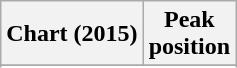<table class="wikitable sortable plainrowheaders" style="text-align:center">
<tr>
<th scope="col">Chart (2015)</th>
<th scope="col">Peak<br> position</th>
</tr>
<tr>
</tr>
<tr>
</tr>
<tr>
</tr>
</table>
